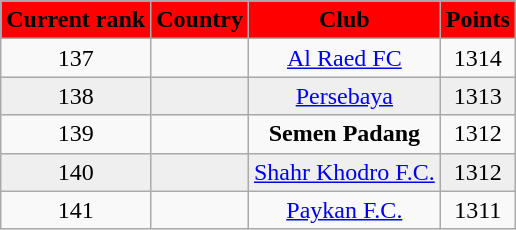<table class="wikitable" style="text-align: center;">
<tr>
<th style="background:#ff0000"><span> Current rank</span></th>
<th style="background:#ff0000"><span> Country</span></th>
<th style="background:#ff0000"><span> Club</span></th>
<th style="background:#ff0000"><span> Points</span></th>
</tr>
<tr>
<td>137</td>
<td></td>
<td><a href='#'>Al Raed FC</a></td>
<td>1314</td>
</tr>
<tr style="background:#efefef;">
<td>138</td>
<td></td>
<td><a href='#'>Persebaya</a></td>
<td>1313</td>
</tr>
<tr>
<td>139</td>
<td></td>
<td><strong>Semen Padang</strong></td>
<td>1312</td>
</tr>
<tr style="background:#efefef;">
<td>140</td>
<td></td>
<td><a href='#'>Shahr Khodro F.C.</a></td>
<td>1312</td>
</tr>
<tr>
<td>141</td>
<td></td>
<td><a href='#'>Paykan F.C.</a></td>
<td>1311</td>
</tr>
</table>
